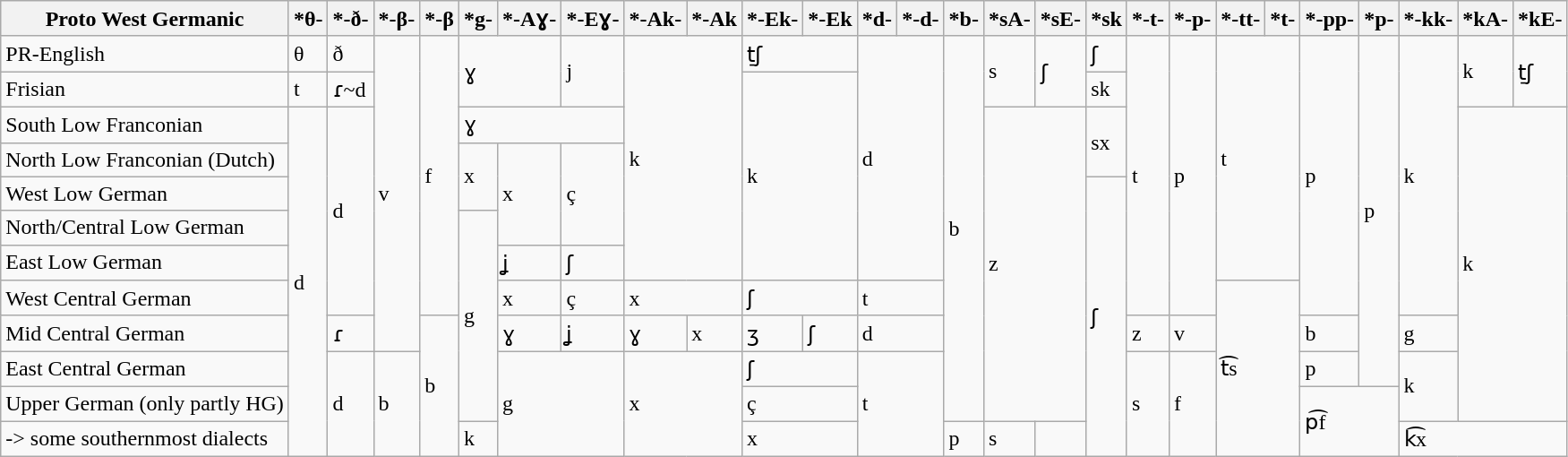<table class="wikitable">
<tr>
<th>Proto West Germanic</th>
<th>*θ-</th>
<th>*-ð-</th>
<th>*-β-</th>
<th>*-β</th>
<th>*g-</th>
<th>*-Aɣ-</th>
<th>*-Eɣ-</th>
<th>*-Ak-</th>
<th>*-Ak</th>
<th>*-Ek-</th>
<th>*-Ek</th>
<th>*d-</th>
<th>*-d-</th>
<th>*b-</th>
<th>*sA-</th>
<th>*sE-</th>
<th>*sk</th>
<th>*-t-</th>
<th>*-p-</th>
<th>*-tt-</th>
<th>*t-</th>
<th>*-pp-</th>
<th>*p-</th>
<th>*-kk-</th>
<th>*kA-</th>
<th>*kE-</th>
</tr>
<tr>
<td>PR-English</td>
<td>θ</td>
<td>ð</td>
<td rowspan="9">v</td>
<td rowspan="8">f</td>
<td colspan="2" rowspan="2">ɣ</td>
<td colspan="1" rowspan="2">j</td>
<td colspan="2" rowspan="7">k</td>
<td colspan="2">t̠ʃ</td>
<td colspan="2" rowspan="7">d</td>
<td rowspan="11">b</td>
<td rowspan="2">s</td>
<td rowspan="2">ʃ</td>
<td>ʃ</td>
<td rowspan="8">t</td>
<td rowspan="8">p</td>
<td colspan="2" rowspan="7">t</td>
<td rowspan="8">p</td>
<td rowspan="10">p</td>
<td rowspan="8">k</td>
<td rowspan="2">k</td>
<td rowspan="2">t̠ʃ</td>
</tr>
<tr>
<td>Frisian</td>
<td>t</td>
<td>ɾ~d</td>
<td colspan="2" rowspan="6">k</td>
<td>sk</td>
</tr>
<tr>
<td>South Low Franconian</td>
<td rowspan="10">d</td>
<td rowspan="6">d</td>
<td colspan="3">ɣ</td>
<td colspan="2" rowspan="9">z</td>
<td rowspan="2">sx</td>
<td colspan="2" rowspan="9">k</td>
</tr>
<tr>
<td>North Low Franconian (Dutch)</td>
<td rowspan="2">x</td>
<td rowspan="3">x</td>
<td rowspan="3">ç</td>
</tr>
<tr>
<td>West Low German</td>
<td rowspan="8">ʃ</td>
</tr>
<tr>
<td>North/Central Low German</td>
<td rowspan="6">g</td>
</tr>
<tr>
<td>East Low German</td>
<td>ʝ</td>
<td>ʃ</td>
</tr>
<tr>
<td>West Central German</td>
<td>x</td>
<td>ç</td>
<td colspan="2">x</td>
<td colspan="2">ʃ</td>
<td colspan="2">t</td>
<td colspan="2" rowspan="5">t͡s</td>
</tr>
<tr>
<td>Mid Central German</td>
<td>ɾ</td>
<td rowspan="4">b</td>
<td>ɣ</td>
<td>ʝ</td>
<td>ɣ</td>
<td>x</td>
<td>ʒ</td>
<td>ʃ</td>
<td colspan="2">d</td>
<td>z</td>
<td>v</td>
<td>b</td>
<td>g</td>
</tr>
<tr>
<td>East Central German</td>
<td rowspan="3">d</td>
<td rowspan="3">b</td>
<td colspan="2" rowspan="3">g</td>
<td colspan="2" rowspan="3">x</td>
<td colspan="2">ʃ</td>
<td colspan="2" rowspan="3">t</td>
<td rowspan="3">s</td>
<td rowspan="3">f</td>
<td>p</td>
<td rowspan="2">k</td>
</tr>
<tr>
<td>Upper German (only partly HG)</td>
<td colspan="2">ç</td>
<td colspan="2" rowspan="2">p͡f</td>
</tr>
<tr>
<td>-> some southernmost dialects</td>
<td>k</td>
<td colspan="2">x</td>
<td>p</td>
<td>s</td>
<td></td>
<td colspan="3">k͡x</td>
</tr>
</table>
